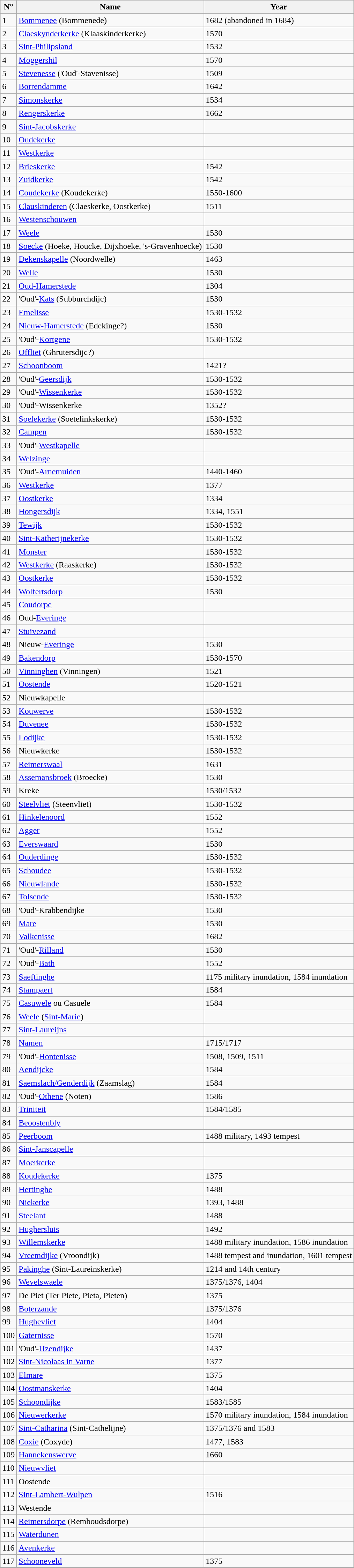<table class="wikitable sortable">
<tr>
<th>N°</th>
<th>Name</th>
<th>Year</th>
</tr>
<tr>
<td>1</td>
<td><a href='#'>Bommenee</a> (Bommenede)</td>
<td>1682 (abandoned in 1684)</td>
</tr>
<tr>
<td>2</td>
<td><a href='#'>Claeskynderkerke</a> (Klaaskinderkerke)</td>
<td>1570</td>
</tr>
<tr>
<td>3</td>
<td><a href='#'>Sint-Philipsland</a></td>
<td>1532</td>
</tr>
<tr>
<td>4</td>
<td><a href='#'>Moggershil</a></td>
<td>1570</td>
</tr>
<tr>
<td>5</td>
<td><a href='#'>Stevenesse</a> ('Oud'-Stavenisse)</td>
<td>1509</td>
</tr>
<tr>
<td>6</td>
<td><a href='#'>Borrendamme</a></td>
<td>1642</td>
</tr>
<tr>
<td>7</td>
<td><a href='#'>Simonskerke</a></td>
<td>1534</td>
</tr>
<tr>
<td>8</td>
<td><a href='#'>Rengerskerke</a></td>
<td>1662</td>
</tr>
<tr>
<td>9</td>
<td><a href='#'>Sint-Jacobskerke</a></td>
<td></td>
</tr>
<tr>
<td>10</td>
<td><a href='#'>Oudekerke</a></td>
<td></td>
</tr>
<tr>
<td>11</td>
<td><a href='#'>Westkerke</a></td>
<td></td>
</tr>
<tr>
<td>12</td>
<td><a href='#'>Brieskerke</a></td>
<td>1542</td>
</tr>
<tr>
<td>13</td>
<td><a href='#'>Zuidkerke</a></td>
<td>1542</td>
</tr>
<tr>
<td>14</td>
<td><a href='#'>Coudekerke</a> (Koudekerke)</td>
<td>1550-1600</td>
</tr>
<tr>
<td>15</td>
<td><a href='#'>Clauskinderen</a> (Claeskerke, Oostkerke)</td>
<td>1511</td>
</tr>
<tr>
<td>16</td>
<td><a href='#'>Westenschouwen</a></td>
<td></td>
</tr>
<tr>
<td>17</td>
<td><a href='#'>Weele</a></td>
<td>1530</td>
</tr>
<tr>
<td>18</td>
<td><a href='#'>Soecke</a> (Hoeke, Houcke, Dijxhoeke, 's-Gravenhoecke)</td>
<td>1530</td>
</tr>
<tr>
<td>19</td>
<td><a href='#'>Dekenskapelle</a> (Noordwelle)</td>
<td>1463</td>
</tr>
<tr>
<td>20</td>
<td><a href='#'>Welle</a></td>
<td>1530</td>
</tr>
<tr>
<td>21</td>
<td><a href='#'>Oud-Hamerstede</a></td>
<td>1304</td>
</tr>
<tr>
<td>22</td>
<td>'Oud'-<a href='#'>Kats</a> (Subburchdijc)</td>
<td>1530</td>
</tr>
<tr>
<td>23</td>
<td><a href='#'>Emelisse</a></td>
<td>1530-1532</td>
</tr>
<tr>
<td>24</td>
<td><a href='#'>Nieuw-Hamerstede</a> (Edekinge?)</td>
<td>1530</td>
</tr>
<tr>
<td>25</td>
<td>'Oud'-<a href='#'>Kortgene</a></td>
<td>1530-1532</td>
</tr>
<tr>
<td>26</td>
<td><a href='#'>Offliet</a> (Ghrutersdijc?)</td>
<td></td>
</tr>
<tr>
<td>27</td>
<td><a href='#'>Schoonboom</a></td>
<td>1421?</td>
</tr>
<tr>
<td>28</td>
<td>'Oud'-<a href='#'>Geersdijk</a></td>
<td>1530-1532</td>
</tr>
<tr>
<td>29</td>
<td>'Oud'-<a href='#'>Wissenkerke</a></td>
<td>1530-1532</td>
</tr>
<tr>
<td>30</td>
<td>'Oud'-Wissenkerke</td>
<td>1352?</td>
</tr>
<tr>
<td>31</td>
<td><a href='#'>Soelekerke</a> (Soetelinkskerke)</td>
<td>1530-1532</td>
</tr>
<tr>
<td>32</td>
<td><a href='#'>Campen</a></td>
<td>1530-1532</td>
</tr>
<tr>
<td>33</td>
<td>'Oud'-<a href='#'>Westkapelle</a></td>
<td></td>
</tr>
<tr>
<td>34</td>
<td><a href='#'>Welzinge</a></td>
<td></td>
</tr>
<tr>
<td>35</td>
<td>'Oud'-<a href='#'>Arnemuiden</a></td>
<td>1440-1460</td>
</tr>
<tr>
<td>36</td>
<td><a href='#'>Westkerke</a></td>
<td>1377</td>
</tr>
<tr>
<td>37</td>
<td><a href='#'>Oostkerke</a></td>
<td>1334</td>
</tr>
<tr>
<td>38</td>
<td><a href='#'>Hongersdijk</a></td>
<td>1334, 1551</td>
</tr>
<tr>
<td>39</td>
<td><a href='#'>Tewijk</a></td>
<td>1530-1532</td>
</tr>
<tr>
<td>40</td>
<td><a href='#'>Sint-Katherijnekerke</a></td>
<td>1530-1532</td>
</tr>
<tr>
<td>41</td>
<td><a href='#'>Monster</a></td>
<td>1530-1532</td>
</tr>
<tr>
<td>42</td>
<td><a href='#'>Westkerke</a> (Raaskerke)</td>
<td>1530-1532</td>
</tr>
<tr>
<td>43</td>
<td><a href='#'>Oostkerke</a></td>
<td>1530-1532</td>
</tr>
<tr>
<td>44</td>
<td><a href='#'>Wolfertsdorp</a></td>
<td>1530</td>
</tr>
<tr>
<td>45</td>
<td><a href='#'>Coudorpe</a></td>
<td></td>
</tr>
<tr>
<td>46</td>
<td>Oud-<a href='#'>Everinge</a></td>
<td></td>
</tr>
<tr>
<td>47</td>
<td><a href='#'>Stuivezand</a></td>
<td></td>
</tr>
<tr>
<td>48</td>
<td>Nieuw-<a href='#'>Everinge</a></td>
<td>1530</td>
</tr>
<tr>
<td>49</td>
<td><a href='#'>Bakendorp</a></td>
<td>1530-1570</td>
</tr>
<tr>
<td>50</td>
<td><a href='#'>Vinninghen</a> (Vinningen)</td>
<td>1521</td>
</tr>
<tr>
<td>51</td>
<td><a href='#'>Oostende</a></td>
<td>1520-1521</td>
</tr>
<tr>
<td>52</td>
<td>Nieuwkapelle</td>
<td></td>
</tr>
<tr>
<td>53</td>
<td><a href='#'>Kouwerve</a></td>
<td>1530-1532</td>
</tr>
<tr>
<td>54</td>
<td><a href='#'>Duvenee</a></td>
<td>1530-1532</td>
</tr>
<tr>
<td>55</td>
<td><a href='#'>Lodijke</a></td>
<td>1530-1532</td>
</tr>
<tr>
<td>56</td>
<td>Nieuwkerke</td>
<td>1530-1532</td>
</tr>
<tr>
<td>57</td>
<td><a href='#'>Reimerswaal</a></td>
<td>1631</td>
</tr>
<tr>
<td>58</td>
<td><a href='#'>Assemansbroek</a> (Broecke)</td>
<td>1530</td>
</tr>
<tr>
<td>59</td>
<td>Kreke</td>
<td>1530/1532</td>
</tr>
<tr>
<td>60</td>
<td><a href='#'>Steelvliet</a> (Steenvliet)</td>
<td>1530-1532</td>
</tr>
<tr>
<td>61</td>
<td><a href='#'>Hinkelenoord</a></td>
<td>1552</td>
</tr>
<tr>
<td>62</td>
<td><a href='#'>Agger</a></td>
<td>1552</td>
</tr>
<tr>
<td>63</td>
<td><a href='#'>Everswaard</a></td>
<td>1530</td>
</tr>
<tr>
<td>64</td>
<td><a href='#'>Ouderdinge</a></td>
<td>1530-1532</td>
</tr>
<tr>
<td>65</td>
<td><a href='#'>Schoudee</a></td>
<td>1530-1532</td>
</tr>
<tr>
<td>66</td>
<td><a href='#'>Nieuwlande</a></td>
<td>1530-1532</td>
</tr>
<tr>
<td>67</td>
<td><a href='#'>Tolsende</a></td>
<td>1530-1532</td>
</tr>
<tr>
<td>68</td>
<td>'Oud'-Krabbendijke</td>
<td>1530</td>
</tr>
<tr>
<td>69</td>
<td><a href='#'>Mare</a></td>
<td>1530</td>
</tr>
<tr>
<td>70</td>
<td><a href='#'>Valkenisse</a></td>
<td>1682</td>
</tr>
<tr>
<td>71</td>
<td>'Oud'-<a href='#'>Rilland</a></td>
<td>1530</td>
</tr>
<tr>
<td>72</td>
<td>'Oud'-<a href='#'>Bath</a></td>
<td>1552</td>
</tr>
<tr>
<td>73</td>
<td><a href='#'>Saeftinghe</a></td>
<td>1175 military inundation, 1584 inundation</td>
</tr>
<tr>
<td>74</td>
<td><a href='#'>Stampaert</a></td>
<td>1584</td>
</tr>
<tr>
<td>75</td>
<td><a href='#'>Casuwele</a> ou Casuele</td>
<td>1584</td>
</tr>
<tr>
<td>76</td>
<td><a href='#'>Weele</a> (<a href='#'>Sint-Marie</a>)</td>
<td></td>
</tr>
<tr>
<td>77</td>
<td><a href='#'>Sint-Laureijns</a></td>
<td></td>
</tr>
<tr>
<td>78</td>
<td><a href='#'>Namen</a></td>
<td>1715/1717</td>
</tr>
<tr>
<td>79</td>
<td>'Oud'-<a href='#'>Hontenisse</a></td>
<td>1508, 1509, 1511</td>
</tr>
<tr>
<td>80</td>
<td><a href='#'>Aendijcke</a></td>
<td>1584</td>
</tr>
<tr>
<td>81</td>
<td><a href='#'>Saemslach/Genderdijk</a> (Zaamslag)</td>
<td>1584</td>
</tr>
<tr>
<td>82</td>
<td>'Oud'-<a href='#'>Othene</a> (Noten)</td>
<td>1586</td>
</tr>
<tr>
<td>83</td>
<td><a href='#'>Triniteit</a></td>
<td>1584/1585</td>
</tr>
<tr>
<td>84</td>
<td><a href='#'>Beoostenbly</a></td>
<td></td>
</tr>
<tr>
<td>85</td>
<td><a href='#'>Peerboom</a></td>
<td>1488 military, 1493 tempest</td>
</tr>
<tr>
<td>86</td>
<td><a href='#'>Sint-Janscapelle</a></td>
<td></td>
</tr>
<tr>
<td>87</td>
<td><a href='#'>Moerkerke</a></td>
<td></td>
</tr>
<tr>
<td>88</td>
<td><a href='#'>Koudekerke</a></td>
<td>1375</td>
</tr>
<tr>
<td>89</td>
<td><a href='#'>Hertinghe</a></td>
<td>1488</td>
</tr>
<tr>
<td>90</td>
<td><a href='#'>Niekerke</a></td>
<td>1393, 1488</td>
</tr>
<tr>
<td>91</td>
<td><a href='#'>Steelant</a></td>
<td>1488</td>
</tr>
<tr>
<td>92</td>
<td><a href='#'>Hughersluis</a></td>
<td>1492</td>
</tr>
<tr>
<td>93</td>
<td><a href='#'>Willemskerke</a></td>
<td>1488 military inundation, 1586 inundation</td>
</tr>
<tr>
<td>94</td>
<td><a href='#'>Vreemdijke</a> (Vroondijk)</td>
<td>1488 tempest and inundation, 1601 tempest</td>
</tr>
<tr>
<td>95</td>
<td><a href='#'>Pakinghe</a> (Sint-Laureinskerke)</td>
<td>1214 and 14th century</td>
</tr>
<tr>
<td>96</td>
<td><a href='#'>Wevelswaele</a></td>
<td>1375/1376, 1404</td>
</tr>
<tr>
<td>97</td>
<td>De Piet (Ter Piete, Pieta, Pieten)</td>
<td>1375</td>
</tr>
<tr>
<td>98</td>
<td><a href='#'>Boterzande</a></td>
<td>1375/1376</td>
</tr>
<tr>
<td>99</td>
<td><a href='#'>Hughevliet</a></td>
<td>1404</td>
</tr>
<tr>
<td>100</td>
<td><a href='#'>Gaternisse</a></td>
<td>1570</td>
</tr>
<tr>
<td>101</td>
<td>'Oud'-<a href='#'>IJzendijke</a></td>
<td>1437</td>
</tr>
<tr>
<td>102</td>
<td><a href='#'>Sint-Nicolaas in Varne</a></td>
<td>1377</td>
</tr>
<tr>
<td>103</td>
<td><a href='#'>Elmare</a></td>
<td>1375</td>
</tr>
<tr>
<td>104</td>
<td><a href='#'>Oostmanskerke</a></td>
<td>1404</td>
</tr>
<tr>
<td>105</td>
<td><a href='#'>Schoondijke</a></td>
<td>1583/1585</td>
</tr>
<tr>
<td>106</td>
<td><a href='#'>Nieuwerkerke</a></td>
<td>1570 military inundation, 1584 inundation</td>
</tr>
<tr>
<td>107</td>
<td><a href='#'>Sint-Catharina</a> (Sint-Cathelijne)</td>
<td>1375/1376 and 1583</td>
</tr>
<tr>
<td>108</td>
<td><a href='#'>Coxie</a> (Coxyde)</td>
<td>1477, 1583</td>
</tr>
<tr>
<td>109</td>
<td><a href='#'>Hannekenswerve</a></td>
<td>1660</td>
</tr>
<tr>
<td>110</td>
<td><a href='#'>Nieuwvliet</a></td>
<td></td>
</tr>
<tr>
<td>111</td>
<td>Oostende</td>
<td></td>
</tr>
<tr>
<td>112</td>
<td><a href='#'>Sint-Lambert-Wulpen</a></td>
<td>1516</td>
</tr>
<tr>
<td>113</td>
<td>Westende</td>
<td></td>
</tr>
<tr>
<td>114</td>
<td><a href='#'>Reimersdorpe</a> (Remboudsdorpe)</td>
<td></td>
</tr>
<tr>
<td>115</td>
<td><a href='#'>Waterdunen</a></td>
<td></td>
</tr>
<tr>
<td>116</td>
<td><a href='#'>Avenkerke</a></td>
<td></td>
</tr>
<tr>
<td>117</td>
<td><a href='#'>Schooneveld</a></td>
<td>1375</td>
</tr>
</table>
